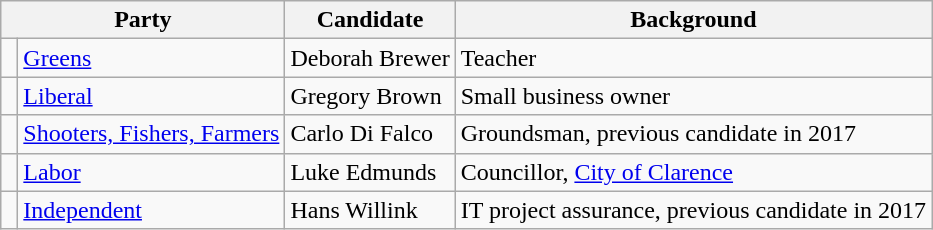<table class="wikitable">
<tr>
<th colspan="2">Party</th>
<th>Candidate</th>
<th>Background</th>
</tr>
<tr>
<td> </td>
<td><a href='#'>Greens</a></td>
<td>Deborah Brewer</td>
<td>Teacher</td>
</tr>
<tr>
<td> </td>
<td><a href='#'>Liberal</a></td>
<td>Gregory Brown</td>
<td>Small business owner</td>
</tr>
<tr>
<td> </td>
<td><a href='#'>Shooters, Fishers, Farmers</a></td>
<td>Carlo Di Falco</td>
<td>Groundsman, previous candidate in 2017</td>
</tr>
<tr>
<td> </td>
<td><a href='#'>Labor</a></td>
<td>Luke Edmunds</td>
<td>Councillor, <a href='#'>City of Clarence</a></td>
</tr>
<tr>
<td> </td>
<td><a href='#'>Independent</a></td>
<td>Hans Willink</td>
<td>IT project assurance, previous candidate in 2017</td>
</tr>
</table>
